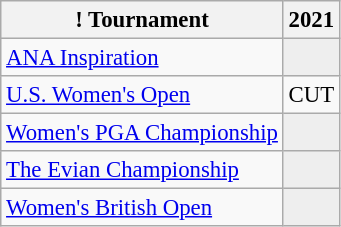<table class="wikitable" style="font-size:95%;text-align:center;">
<tr>
<th>! Tournament</th>
<th>2021</th>
</tr>
<tr>
<td align=left><a href='#'>ANA Inspiration</a></td>
<td style="background:#eeeeee;"></td>
</tr>
<tr>
<td align=left><a href='#'>U.S. Women's Open</a></td>
<td>CUT</td>
</tr>
<tr>
<td align=left><a href='#'>Women's PGA Championship</a></td>
<td style="background:#eeeeee;"></td>
</tr>
<tr>
<td align=left><a href='#'>The Evian Championship</a></td>
<td style="background:#eeeeee;"></td>
</tr>
<tr>
<td align=left><a href='#'>Women's British Open</a></td>
<td style="background:#eeeeee;"></td>
</tr>
</table>
